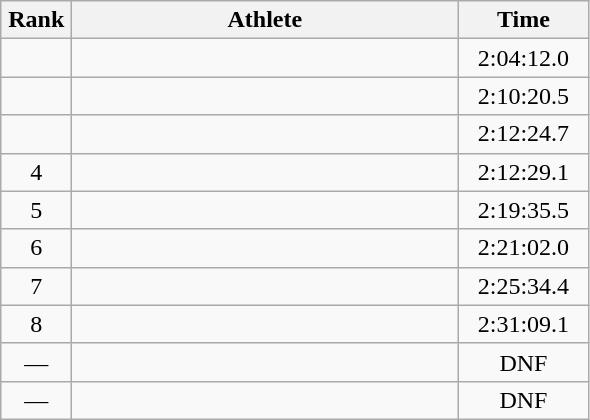<table class=wikitable style="text-align:center">
<tr>
<th width=40>Rank</th>
<th width=250>Athlete</th>
<th width=80>Time</th>
</tr>
<tr>
<td></td>
<td align=left></td>
<td>2:04:12.0</td>
</tr>
<tr>
<td></td>
<td align=left></td>
<td>2:10:20.5</td>
</tr>
<tr>
<td></td>
<td align=left></td>
<td>2:12:24.7</td>
</tr>
<tr>
<td>4</td>
<td align=left></td>
<td>2:12:29.1</td>
</tr>
<tr>
<td>5</td>
<td align=left></td>
<td>2:19:35.5</td>
</tr>
<tr>
<td>6</td>
<td align=left></td>
<td>2:21:02.0</td>
</tr>
<tr>
<td>7</td>
<td align=left></td>
<td>2:25:34.4</td>
</tr>
<tr>
<td>8</td>
<td align=left></td>
<td>2:31:09.1</td>
</tr>
<tr>
<td>—</td>
<td align=left></td>
<td>DNF</td>
</tr>
<tr>
<td>—</td>
<td align=left></td>
<td>DNF</td>
</tr>
</table>
